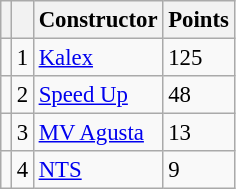<table class="wikitable" style="font-size: 95%;">
<tr>
<th></th>
<th></th>
<th>Constructor</th>
<th>Points</th>
</tr>
<tr>
<td></td>
<td align=center>1</td>
<td> <a href='#'>Kalex</a></td>
<td align=left>125</td>
</tr>
<tr>
<td></td>
<td align=center>2</td>
<td> <a href='#'>Speed Up</a></td>
<td align=left>48</td>
</tr>
<tr>
<td></td>
<td align=center>3</td>
<td> <a href='#'>MV Agusta</a></td>
<td align=left>13</td>
</tr>
<tr>
<td></td>
<td align=center>4</td>
<td> <a href='#'>NTS</a></td>
<td align=left>9</td>
</tr>
</table>
